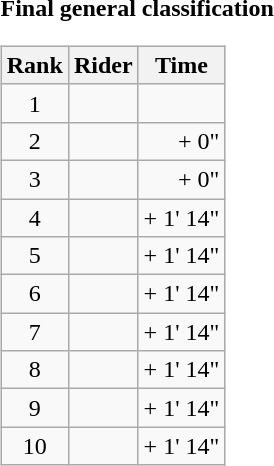<table>
<tr>
<td><strong>Final general classification</strong><br><table class="wikitable">
<tr>
<th scope="col">Rank</th>
<th scope="col">Rider</th>
<th scope="col">Time</th>
</tr>
<tr>
<td style="text-align:center;">1</td>
<td></td>
<td style="text-align:right;"></td>
</tr>
<tr>
<td style="text-align:center;">2</td>
<td></td>
<td style="text-align:right;">+ 0"</td>
</tr>
<tr>
<td style="text-align:center;">3</td>
<td></td>
<td style="text-align:right;">+ 0"</td>
</tr>
<tr>
<td style="text-align:center;">4</td>
<td></td>
<td style="text-align:right;">+ 1' 14"</td>
</tr>
<tr>
<td style="text-align:center;">5</td>
<td></td>
<td style="text-align:right;">+ 1' 14"</td>
</tr>
<tr>
<td style="text-align:center;">6</td>
<td></td>
<td style="text-align:right;">+ 1' 14"</td>
</tr>
<tr>
<td style="text-align:center;">7</td>
<td></td>
<td style="text-align:right;">+ 1' 14"</td>
</tr>
<tr>
<td style="text-align:center;">8</td>
<td></td>
<td style="text-align:right;">+ 1' 14"</td>
</tr>
<tr>
<td style="text-align:center;">9</td>
<td></td>
<td style="text-align:right;">+ 1' 14"</td>
</tr>
<tr>
<td style="text-align:center;">10</td>
<td></td>
<td style="text-align:right;">+ 1' 14"</td>
</tr>
</table>
</td>
</tr>
</table>
